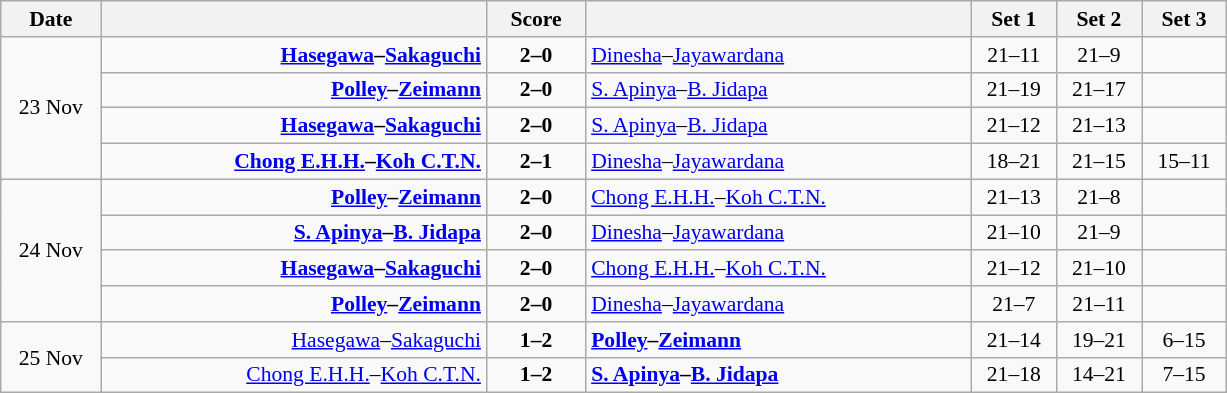<table class="wikitable" style="text-align: center; font-size:90% ">
<tr>
<th width="60">Date</th>
<th align="right" width="250"></th>
<th width="60">Score</th>
<th align="left" width="250"></th>
<th width="50">Set 1</th>
<th width="50">Set 2</th>
<th width="50">Set 3</th>
</tr>
<tr>
<td rowspan=4>23 Nov</td>
<td align=right><strong><a href='#'>Hasegawa</a>–<a href='#'>Sakaguchi</a> </strong></td>
<td align=center><strong>2–0</strong></td>
<td align=left> <a href='#'>Dinesha</a>–<a href='#'>Jayawardana</a></td>
<td>21–11</td>
<td>21–9</td>
<td></td>
</tr>
<tr>
<td align=right><strong><a href='#'>Polley</a>–<a href='#'>Zeimann</a> </strong></td>
<td align=center><strong>2–0</strong></td>
<td align=left> <a href='#'>S. Apinya</a>–<a href='#'>B. Jidapa</a></td>
<td>21–19</td>
<td>21–17</td>
<td></td>
</tr>
<tr>
<td align=right><strong><a href='#'>Hasegawa</a>–<a href='#'>Sakaguchi</a> </strong></td>
<td align=center><strong>2–0</strong></td>
<td align=left> <a href='#'>S. Apinya</a>–<a href='#'>B. Jidapa</a></td>
<td>21–12</td>
<td>21–13</td>
<td></td>
</tr>
<tr>
<td align=right><strong><a href='#'>Chong E.H.H.</a>–<a href='#'>Koh C.T.N.</a> </strong></td>
<td align=center><strong>2–1</strong></td>
<td align=left> <a href='#'>Dinesha</a>–<a href='#'>Jayawardana</a></td>
<td>18–21</td>
<td>21–15</td>
<td>15–11</td>
</tr>
<tr>
<td rowspan=4>24 Nov</td>
<td align=right><strong><a href='#'>Polley</a>–<a href='#'>Zeimann</a> </strong></td>
<td align=center><strong>2–0</strong></td>
<td align=left> <a href='#'>Chong E.H.H.</a>–<a href='#'>Koh C.T.N.</a></td>
<td>21–13</td>
<td>21–8</td>
<td></td>
</tr>
<tr>
<td align=right><strong><a href='#'>S. Apinya</a>–<a href='#'>B. Jidapa</a> </strong></td>
<td align=center><strong>2–0</strong></td>
<td align=left> <a href='#'>Dinesha</a>–<a href='#'>Jayawardana</a></td>
<td>21–10</td>
<td>21–9</td>
<td></td>
</tr>
<tr>
<td align=right><strong><a href='#'>Hasegawa</a>–<a href='#'>Sakaguchi</a> </strong></td>
<td align=center><strong>2–0</strong></td>
<td align=left> <a href='#'>Chong E.H.H.</a>–<a href='#'>Koh C.T.N.</a></td>
<td>21–12</td>
<td>21–10</td>
<td></td>
</tr>
<tr>
<td align=right><strong><a href='#'>Polley</a>–<a href='#'>Zeimann</a> </strong></td>
<td align=center><strong>2–0</strong></td>
<td align=left> <a href='#'>Dinesha</a>–<a href='#'>Jayawardana</a></td>
<td>21–7</td>
<td>21–11</td>
<td></td>
</tr>
<tr>
<td rowspan=2>25 Nov</td>
<td align=right><a href='#'>Hasegawa</a>–<a href='#'>Sakaguchi</a> </td>
<td align=center><strong>1–2</strong></td>
<td align=left><strong> <a href='#'>Polley</a>–<a href='#'>Zeimann</a></strong></td>
<td>21–14</td>
<td>19–21</td>
<td>6–15</td>
</tr>
<tr>
<td align=right><a href='#'>Chong E.H.H.</a>–<a href='#'>Koh C.T.N.</a> </td>
<td align=center><strong>1–2</strong></td>
<td align=left><strong> <a href='#'>S. Apinya</a>–<a href='#'>B. Jidapa</a></strong></td>
<td>21–18</td>
<td>14–21</td>
<td>7–15</td>
</tr>
</table>
